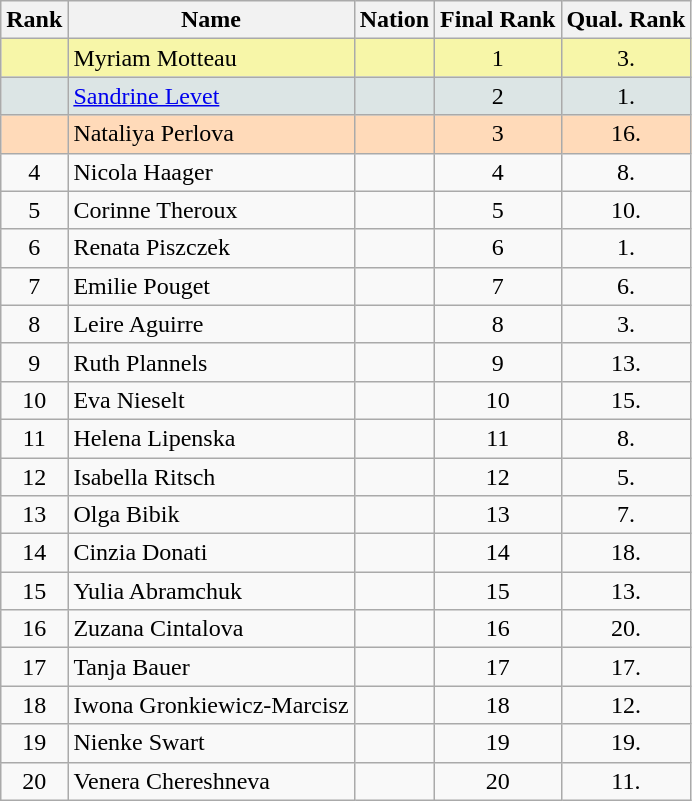<table class="wikitable sortable" style="text-align:center">
<tr>
<th>Rank</th>
<th>Name</th>
<th>Nation</th>
<th>Final Rank</th>
<th>Qual. Rank</th>
</tr>
<tr bgcolor="#F7F6A8">
<td></td>
<td align="left">Myriam Motteau</td>
<td align="left"></td>
<td>1</td>
<td>3.</td>
</tr>
<tr bgcolor="#DCE5E5">
<td></td>
<td align="left"><a href='#'>Sandrine Levet</a></td>
<td align="left"></td>
<td>2</td>
<td>1.</td>
</tr>
<tr bgcolor="#FFDAB9">
<td></td>
<td align="left">Nataliya Perlova</td>
<td align="left"></td>
<td>3</td>
<td>16.</td>
</tr>
<tr>
<td align="center">4</td>
<td align="left">Nicola Haager</td>
<td align="left"></td>
<td>4</td>
<td>8.</td>
</tr>
<tr>
<td align="center">5</td>
<td align="left">Corinne Theroux</td>
<td align="left"></td>
<td>5</td>
<td>10.</td>
</tr>
<tr>
<td align="center">6</td>
<td align="left">Renata Piszczek</td>
<td align="left"></td>
<td>6</td>
<td>1.</td>
</tr>
<tr>
<td align="center">7</td>
<td align="left">Emilie Pouget</td>
<td align="left"></td>
<td>7</td>
<td>6.</td>
</tr>
<tr>
<td align="center">8</td>
<td align="left">Leire Aguirre</td>
<td align="left"></td>
<td>8</td>
<td>3.</td>
</tr>
<tr>
<td>9</td>
<td align="left">Ruth Plannels</td>
<td align="left"></td>
<td>9</td>
<td>13.</td>
</tr>
<tr>
<td>10</td>
<td align="left">Eva Nieselt</td>
<td align="left"></td>
<td>10</td>
<td>15.</td>
</tr>
<tr>
<td>11</td>
<td align="left">Helena Lipenska</td>
<td align="left"></td>
<td>11</td>
<td>8.</td>
</tr>
<tr>
<td>12</td>
<td align="left">Isabella Ritsch</td>
<td align="left"></td>
<td>12</td>
<td>5.</td>
</tr>
<tr>
<td>13</td>
<td align="left">Olga Bibik</td>
<td align="left"></td>
<td>13</td>
<td>7.</td>
</tr>
<tr>
<td>14</td>
<td align="left">Cinzia Donati</td>
<td align="left"></td>
<td>14</td>
<td>18.</td>
</tr>
<tr>
<td>15</td>
<td align="left">Yulia Abramchuk</td>
<td align="left"></td>
<td>15</td>
<td>13.</td>
</tr>
<tr>
<td>16</td>
<td align="left">Zuzana Cintalova</td>
<td align="left"></td>
<td>16</td>
<td>20.</td>
</tr>
<tr>
<td>17</td>
<td align="left">Tanja Bauer</td>
<td align="left"></td>
<td>17</td>
<td>17.</td>
</tr>
<tr>
<td>18</td>
<td align="left">Iwona Gronkiewicz-Marcisz</td>
<td align="left"></td>
<td>18</td>
<td>12.</td>
</tr>
<tr>
<td>19</td>
<td align="left">Nienke Swart</td>
<td align="left"></td>
<td>19</td>
<td>19.</td>
</tr>
<tr>
<td>20</td>
<td align="left">Venera Chereshneva</td>
<td align="left"></td>
<td>20</td>
<td>11.</td>
</tr>
</table>
